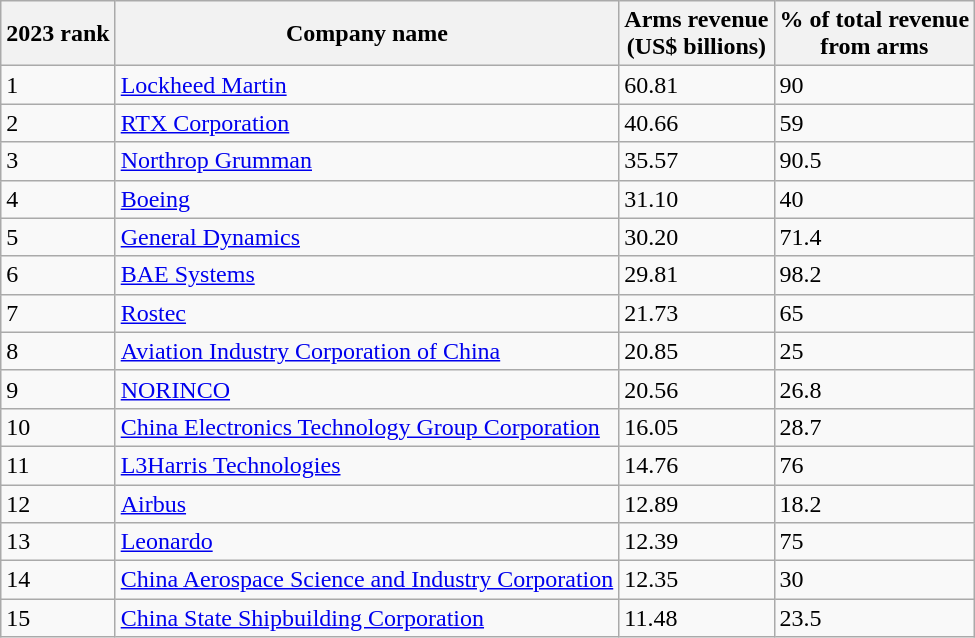<table class="wikitable sortable" style="text-align:left;">
<tr>
<th>2023 rank</th>
<th>Company name</th>
<th>Arms revenue<br>(US$ billions)</th>
<th>% of total revenue<br> from arms</th>
</tr>
<tr>
<td>1</td>
<td> <a href='#'>Lockheed Martin</a></td>
<td>60.81</td>
<td>90</td>
</tr>
<tr>
<td>2</td>
<td> <a href='#'>RTX Corporation</a></td>
<td>40.66</td>
<td>59</td>
</tr>
<tr>
<td>3</td>
<td> <a href='#'>Northrop Grumman</a></td>
<td>35.57</td>
<td>90.5</td>
</tr>
<tr>
<td>4</td>
<td> <a href='#'>Boeing</a></td>
<td>31.10</td>
<td>40</td>
</tr>
<tr>
<td>5</td>
<td> <a href='#'>General Dynamics</a></td>
<td>30.20</td>
<td>71.4</td>
</tr>
<tr>
<td>6</td>
<td> <a href='#'>BAE Systems</a></td>
<td>29.81</td>
<td>98.2</td>
</tr>
<tr>
<td>7</td>
<td> <a href='#'>Rostec</a></td>
<td>21.73</td>
<td>65</td>
</tr>
<tr>
<td>8</td>
<td> <a href='#'>Aviation Industry Corporation of China</a></td>
<td>20.85</td>
<td>25</td>
</tr>
<tr>
<td>9</td>
<td> <a href='#'>NORINCO</a></td>
<td>20.56</td>
<td>26.8</td>
</tr>
<tr>
<td>10</td>
<td> <a href='#'>China Electronics Technology Group Corporation</a></td>
<td>16.05</td>
<td>28.7</td>
</tr>
<tr>
<td>11</td>
<td> <a href='#'>L3Harris Technologies</a></td>
<td>14.76</td>
<td>76</td>
</tr>
<tr>
<td>12</td>
<td> <a href='#'>Airbus</a></td>
<td>12.89</td>
<td>18.2</td>
</tr>
<tr>
<td>13</td>
<td> <a href='#'>Leonardo</a></td>
<td>12.39</td>
<td>75</td>
</tr>
<tr>
<td>14</td>
<td> <a href='#'>China Aerospace Science and Industry Corporation</a></td>
<td>12.35</td>
<td>30</td>
</tr>
<tr>
<td>15</td>
<td> <a href='#'>China State Shipbuilding Corporation</a></td>
<td>11.48</td>
<td>23.5</td>
</tr>
</table>
